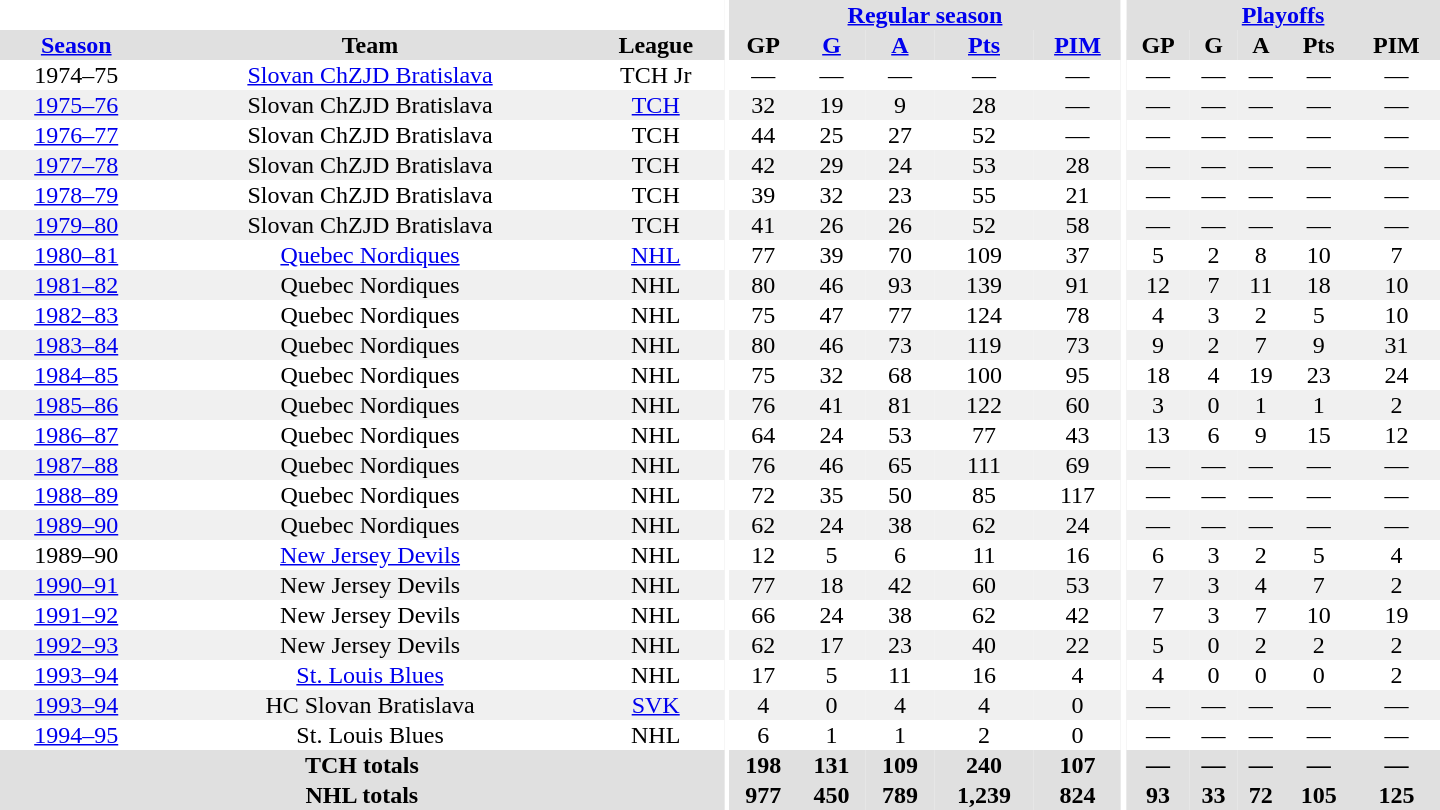<table border="0" cellpadding="1" cellspacing="0" style="text-align:center; width:60em">
<tr bgcolor="#e0e0e0">
<th colspan="3" bgcolor="#ffffff"></th>
<th rowspan="100" bgcolor="#ffffff"></th>
<th colspan="5"><a href='#'>Regular season</a></th>
<th rowspan="100" bgcolor="#ffffff"></th>
<th colspan="5"><a href='#'>Playoffs</a></th>
</tr>
<tr bgcolor="#e0e0e0">
<th><a href='#'>Season</a></th>
<th>Team</th>
<th>League</th>
<th>GP</th>
<th><a href='#'>G</a></th>
<th><a href='#'>A</a></th>
<th><a href='#'>Pts</a></th>
<th><a href='#'>PIM</a></th>
<th>GP</th>
<th>G</th>
<th>A</th>
<th>Pts</th>
<th>PIM</th>
</tr>
<tr>
<td>1974–75</td>
<td><a href='#'>Slovan ChZJD Bratislava</a></td>
<td>TCH Jr</td>
<td>—</td>
<td>—</td>
<td>—</td>
<td>—</td>
<td>—</td>
<td>—</td>
<td>—</td>
<td>—</td>
<td>—</td>
<td>—</td>
</tr>
<tr bgcolor="#f0f0f0">
<td><a href='#'>1975–76</a></td>
<td>Slovan ChZJD Bratislava</td>
<td><a href='#'>TCH</a></td>
<td>32</td>
<td>19</td>
<td>9</td>
<td>28</td>
<td>—</td>
<td>—</td>
<td>—</td>
<td>—</td>
<td>—</td>
<td>—</td>
</tr>
<tr>
<td><a href='#'>1976–77</a></td>
<td>Slovan ChZJD Bratislava</td>
<td>TCH</td>
<td>44</td>
<td>25</td>
<td>27</td>
<td>52</td>
<td>—</td>
<td>—</td>
<td>—</td>
<td>—</td>
<td>—</td>
<td>—</td>
</tr>
<tr bgcolor="#f0f0f0">
<td><a href='#'>1977–78</a></td>
<td>Slovan ChZJD Bratislava</td>
<td>TCH</td>
<td>42</td>
<td>29</td>
<td>24</td>
<td>53</td>
<td>28</td>
<td>—</td>
<td>—</td>
<td>—</td>
<td>—</td>
<td>—</td>
</tr>
<tr>
<td><a href='#'>1978–79</a></td>
<td>Slovan ChZJD Bratislava</td>
<td>TCH</td>
<td>39</td>
<td>32</td>
<td>23</td>
<td>55</td>
<td>21</td>
<td>—</td>
<td>—</td>
<td>—</td>
<td>—</td>
<td>—</td>
</tr>
<tr bgcolor="#f0f0f0">
<td><a href='#'>1979–80</a></td>
<td>Slovan ChZJD Bratislava</td>
<td>TCH</td>
<td>41</td>
<td>26</td>
<td>26</td>
<td>52</td>
<td>58</td>
<td>—</td>
<td>—</td>
<td>—</td>
<td>—</td>
<td>—</td>
</tr>
<tr>
<td><a href='#'>1980–81</a></td>
<td><a href='#'>Quebec Nordiques</a></td>
<td><a href='#'>NHL</a></td>
<td>77</td>
<td>39</td>
<td>70</td>
<td>109</td>
<td>37</td>
<td>5</td>
<td>2</td>
<td>8</td>
<td>10</td>
<td>7</td>
</tr>
<tr bgcolor="#f0f0f0">
<td><a href='#'>1981–82</a></td>
<td>Quebec Nordiques</td>
<td>NHL</td>
<td>80</td>
<td>46</td>
<td>93</td>
<td>139</td>
<td>91</td>
<td>12</td>
<td>7</td>
<td>11</td>
<td>18</td>
<td>10</td>
</tr>
<tr>
<td><a href='#'>1982–83</a></td>
<td>Quebec Nordiques</td>
<td>NHL</td>
<td>75</td>
<td>47</td>
<td>77</td>
<td>124</td>
<td>78</td>
<td>4</td>
<td>3</td>
<td>2</td>
<td>5</td>
<td>10</td>
</tr>
<tr bgcolor="#f0f0f0">
<td><a href='#'>1983–84</a></td>
<td>Quebec Nordiques</td>
<td>NHL</td>
<td>80</td>
<td>46</td>
<td>73</td>
<td>119</td>
<td>73</td>
<td>9</td>
<td>2</td>
<td>7</td>
<td>9</td>
<td>31</td>
</tr>
<tr>
<td><a href='#'>1984–85</a></td>
<td>Quebec Nordiques</td>
<td>NHL</td>
<td>75</td>
<td>32</td>
<td>68</td>
<td>100</td>
<td>95</td>
<td>18</td>
<td>4</td>
<td>19</td>
<td>23</td>
<td>24</td>
</tr>
<tr bgcolor="#f0f0f0">
<td><a href='#'>1985–86</a></td>
<td>Quebec Nordiques</td>
<td>NHL</td>
<td>76</td>
<td>41</td>
<td>81</td>
<td>122</td>
<td>60</td>
<td>3</td>
<td>0</td>
<td>1</td>
<td>1</td>
<td>2</td>
</tr>
<tr>
<td><a href='#'>1986–87</a></td>
<td>Quebec Nordiques</td>
<td>NHL</td>
<td>64</td>
<td>24</td>
<td>53</td>
<td>77</td>
<td>43</td>
<td>13</td>
<td>6</td>
<td>9</td>
<td>15</td>
<td>12</td>
</tr>
<tr bgcolor="#f0f0f0">
<td><a href='#'>1987–88</a></td>
<td>Quebec Nordiques</td>
<td>NHL</td>
<td>76</td>
<td>46</td>
<td>65</td>
<td>111</td>
<td>69</td>
<td>—</td>
<td>—</td>
<td>—</td>
<td>—</td>
<td>—</td>
</tr>
<tr>
<td><a href='#'>1988–89</a></td>
<td>Quebec Nordiques</td>
<td>NHL</td>
<td>72</td>
<td>35</td>
<td>50</td>
<td>85</td>
<td>117</td>
<td>—</td>
<td>—</td>
<td>—</td>
<td>—</td>
<td>—</td>
</tr>
<tr bgcolor="#f0f0f0">
<td><a href='#'>1989–90</a></td>
<td>Quebec Nordiques</td>
<td>NHL</td>
<td>62</td>
<td>24</td>
<td>38</td>
<td>62</td>
<td>24</td>
<td>—</td>
<td>—</td>
<td>—</td>
<td>—</td>
<td>—</td>
</tr>
<tr>
<td>1989–90</td>
<td><a href='#'>New Jersey Devils</a></td>
<td>NHL</td>
<td>12</td>
<td>5</td>
<td>6</td>
<td>11</td>
<td>16</td>
<td>6</td>
<td>3</td>
<td>2</td>
<td>5</td>
<td>4</td>
</tr>
<tr bgcolor="#f0f0f0">
<td><a href='#'>1990–91</a></td>
<td>New Jersey Devils</td>
<td>NHL</td>
<td>77</td>
<td>18</td>
<td>42</td>
<td>60</td>
<td>53</td>
<td>7</td>
<td>3</td>
<td>4</td>
<td>7</td>
<td>2</td>
</tr>
<tr>
<td><a href='#'>1991–92</a></td>
<td>New Jersey Devils</td>
<td>NHL</td>
<td>66</td>
<td>24</td>
<td>38</td>
<td>62</td>
<td>42</td>
<td>7</td>
<td>3</td>
<td>7</td>
<td>10</td>
<td>19</td>
</tr>
<tr bgcolor="#f0f0f0">
<td><a href='#'>1992–93</a></td>
<td>New Jersey Devils</td>
<td>NHL</td>
<td>62</td>
<td>17</td>
<td>23</td>
<td>40</td>
<td>22</td>
<td>5</td>
<td>0</td>
<td>2</td>
<td>2</td>
<td>2</td>
</tr>
<tr>
<td><a href='#'>1993–94</a></td>
<td><a href='#'>St. Louis Blues</a></td>
<td>NHL</td>
<td>17</td>
<td>5</td>
<td>11</td>
<td>16</td>
<td>4</td>
<td>4</td>
<td>0</td>
<td>0</td>
<td>0</td>
<td>2</td>
</tr>
<tr bgcolor="#f0f0f0">
<td><a href='#'>1993–94</a></td>
<td>HC Slovan Bratislava</td>
<td><a href='#'>SVK</a></td>
<td>4</td>
<td>0</td>
<td>4</td>
<td>4</td>
<td>0</td>
<td>—</td>
<td>—</td>
<td>—</td>
<td>—</td>
<td>—</td>
</tr>
<tr>
<td><a href='#'>1994–95</a></td>
<td>St. Louis Blues</td>
<td>NHL</td>
<td>6</td>
<td>1</td>
<td>1</td>
<td>2</td>
<td>0</td>
<td>—</td>
<td>—</td>
<td>—</td>
<td>—</td>
<td>—</td>
</tr>
<tr bgcolor="#e0e0e0">
<th colspan="3">TCH totals</th>
<th>198</th>
<th>131</th>
<th>109</th>
<th>240</th>
<th>107</th>
<th>—</th>
<th>—</th>
<th>—</th>
<th>—</th>
<th>—</th>
</tr>
<tr bgcolor="#e0e0e0">
<th colspan="3">NHL totals</th>
<th>977</th>
<th>450</th>
<th>789</th>
<th>1,239</th>
<th>824</th>
<th>93</th>
<th>33</th>
<th>72</th>
<th>105</th>
<th>125</th>
</tr>
</table>
